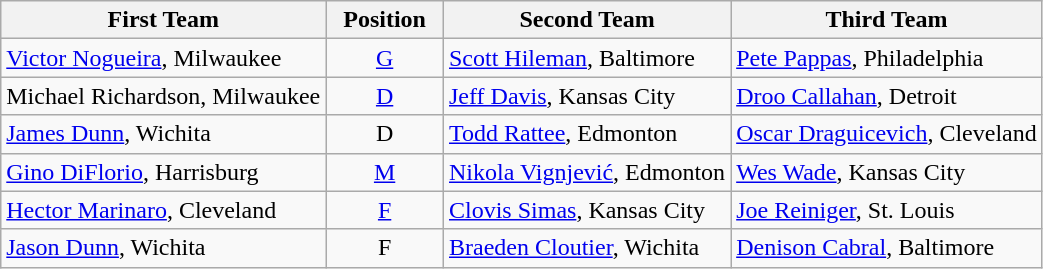<table class="wikitable">
<tr>
<th>First Team</th>
<th>  Position  </th>
<th>Second Team</th>
<th>Third Team</th>
</tr>
<tr>
<td><a href='#'>Victor Nogueira</a>, Milwaukee</td>
<td align=center><a href='#'>G</a></td>
<td><a href='#'>Scott Hileman</a>, Baltimore</td>
<td><a href='#'>Pete Pappas</a>, Philadelphia</td>
</tr>
<tr>
<td>Michael Richardson, Milwaukee</td>
<td align=center><a href='#'>D</a></td>
<td><a href='#'>Jeff Davis</a>, Kansas City</td>
<td><a href='#'>Droo Callahan</a>, Detroit</td>
</tr>
<tr>
<td><a href='#'>James Dunn</a>, Wichita</td>
<td align=center>D</td>
<td><a href='#'>Todd Rattee</a>, Edmonton</td>
<td><a href='#'>Oscar Draguicevich</a>, Cleveland</td>
</tr>
<tr>
<td><a href='#'>Gino DiFlorio</a>, Harrisburg</td>
<td align=center><a href='#'>M</a></td>
<td><a href='#'>Nikola Vignjević</a>, Edmonton</td>
<td><a href='#'>Wes Wade</a>, Kansas City</td>
</tr>
<tr>
<td><a href='#'>Hector Marinaro</a>, Cleveland</td>
<td align=center><a href='#'>F</a></td>
<td><a href='#'>Clovis Simas</a>, Kansas City</td>
<td><a href='#'>Joe Reiniger</a>, St. Louis</td>
</tr>
<tr>
<td><a href='#'>Jason Dunn</a>, Wichita</td>
<td align=center>F</td>
<td><a href='#'>Braeden Cloutier</a>, Wichita</td>
<td><a href='#'>Denison Cabral</a>, Baltimore</td>
</tr>
</table>
